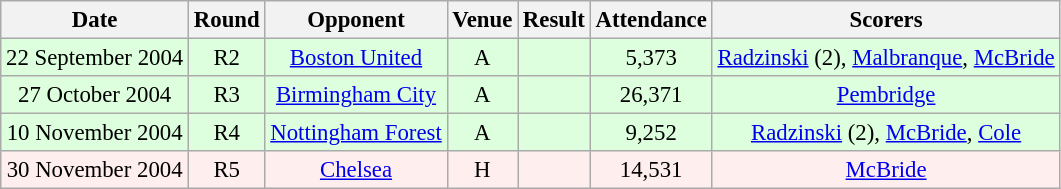<table class="wikitable sortable" style="font-size:95%; text-align:center">
<tr>
<th>Date</th>
<th>Round</th>
<th>Opponent</th>
<th>Venue</th>
<th>Result</th>
<th>Attendance</th>
<th>Scorers</th>
</tr>
<tr bgcolor = "#ddffdd">
<td>22 September 2004</td>
<td>R2</td>
<td><a href='#'>Boston United</a></td>
<td>A</td>
<td></td>
<td>5,373</td>
<td><a href='#'>Radzinski</a> (2), <a href='#'>Malbranque</a>, <a href='#'>McBride</a></td>
</tr>
<tr bgcolor = "#ddffdd">
<td>27 October 2004</td>
<td>R3</td>
<td><a href='#'>Birmingham City</a></td>
<td>A</td>
<td></td>
<td>26,371</td>
<td><a href='#'>Pembridge</a></td>
</tr>
<tr bgcolor = "#ddffdd">
<td>10 November 2004</td>
<td>R4</td>
<td><a href='#'>Nottingham Forest</a></td>
<td>A</td>
<td><br><small></small></td>
<td>9,252</td>
<td><a href='#'>Radzinski</a> (2), <a href='#'>McBride</a>, <a href='#'>Cole</a></td>
</tr>
<tr bgcolor = "#FFEEEE">
<td>30 November 2004</td>
<td>R5</td>
<td><a href='#'>Chelsea</a></td>
<td>H</td>
<td></td>
<td>14,531</td>
<td><a href='#'>McBride</a></td>
</tr>
</table>
